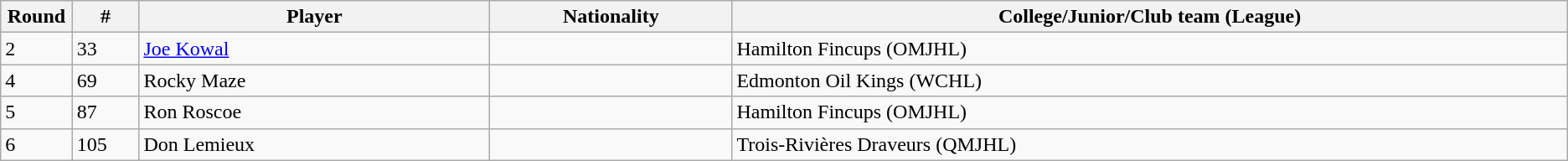<table class="wikitable">
<tr align="center">
<th bgcolor="#DDDDFF" width="4.0%">Round</th>
<th bgcolor="#DDDDFF" width="4.0%">#</th>
<th bgcolor="#DDDDFF" width="21.0%">Player</th>
<th bgcolor="#DDDDFF" width="14.5%">Nationality</th>
<th bgcolor="#DDDDFF" width="50.0%">College/Junior/Club team (League)</th>
</tr>
<tr>
<td>2</td>
<td>33</td>
<td><a href='#'>Joe Kowal</a></td>
<td></td>
<td>Hamilton Fincups (OMJHL)</td>
</tr>
<tr>
<td>4</td>
<td>69</td>
<td>Rocky Maze</td>
<td></td>
<td>Edmonton Oil Kings (WCHL)</td>
</tr>
<tr>
<td>5</td>
<td>87</td>
<td>Ron Roscoe</td>
<td></td>
<td>Hamilton Fincups (OMJHL)</td>
</tr>
<tr>
<td>6</td>
<td>105</td>
<td>Don Lemieux</td>
<td></td>
<td>Trois-Rivières Draveurs (QMJHL)</td>
</tr>
</table>
